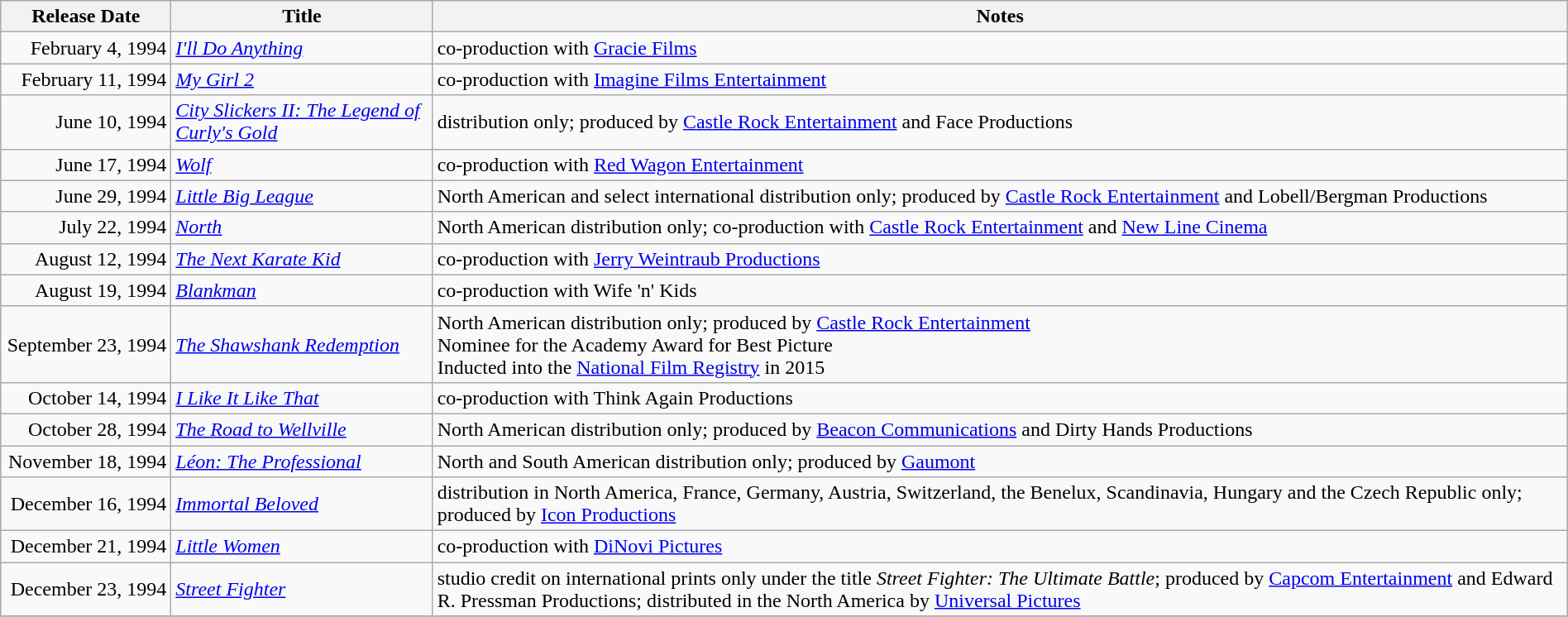<table class="wikitable sortable" style="width:100%;">
<tr>
<th scope="col" style="width:130px;">Release Date</th>
<th>Title</th>
<th>Notes</th>
</tr>
<tr>
<td style="text-align:right;">February 4, 1994</td>
<td><em><a href='#'>I'll Do Anything</a></em></td>
<td>co-production with <a href='#'>Gracie Films</a></td>
</tr>
<tr>
<td style="text-align:right;">February 11, 1994</td>
<td><em><a href='#'>My Girl 2</a></em></td>
<td>co-production with <a href='#'>Imagine Films Entertainment</a></td>
</tr>
<tr>
<td style="text-align:right;">June 10, 1994</td>
<td><em><a href='#'>City Slickers II: The Legend of Curly's Gold</a></em></td>
<td>distribution only; produced by <a href='#'>Castle Rock Entertainment</a> and Face Productions</td>
</tr>
<tr>
<td style="text-align:right;">June 17, 1994</td>
<td><em><a href='#'>Wolf</a></em></td>
<td>co-production with <a href='#'>Red Wagon Entertainment</a></td>
</tr>
<tr>
<td style="text-align:right;">June 29, 1994</td>
<td><em><a href='#'>Little Big League</a></em></td>
<td>North American and select international distribution only; produced by <a href='#'>Castle Rock Entertainment</a> and Lobell/Bergman Productions</td>
</tr>
<tr>
<td style="text-align:right;">July 22, 1994</td>
<td><em><a href='#'>North</a></em></td>
<td>North American distribution only; co-production with <a href='#'>Castle Rock Entertainment</a> and <a href='#'>New Line Cinema</a></td>
</tr>
<tr>
<td style="text-align:right;">August 12, 1994</td>
<td><em><a href='#'>The Next Karate Kid</a></em></td>
<td>co-production with <a href='#'>Jerry Weintraub Productions</a></td>
</tr>
<tr>
<td style="text-align:right;">August 19, 1994</td>
<td><em><a href='#'>Blankman</a></em></td>
<td>co-production with Wife 'n' Kids</td>
</tr>
<tr>
<td style="text-align:right;">September 23, 1994</td>
<td><em><a href='#'>The Shawshank Redemption</a></em></td>
<td>North American distribution only; produced by <a href='#'>Castle Rock Entertainment</a><br>Nominee for the Academy Award for Best Picture<br>Inducted into the <a href='#'>National Film Registry</a> in 2015</td>
</tr>
<tr>
<td style="text-align:right;">October 14, 1994</td>
<td><em><a href='#'>I Like It Like That</a></em></td>
<td>co-production with Think Again Productions</td>
</tr>
<tr>
<td style="text-align:right;">October 28, 1994</td>
<td><em><a href='#'>The Road to Wellville</a></em></td>
<td>North American distribution only; produced by <a href='#'>Beacon Communications</a> and Dirty Hands Productions</td>
</tr>
<tr>
<td style="text-align:right;">November 18, 1994</td>
<td><em><a href='#'>Léon: The Professional</a></em></td>
<td>North and South American distribution only; produced by <a href='#'>Gaumont</a></td>
</tr>
<tr>
<td style="text-align:right;">December 16, 1994</td>
<td><em><a href='#'>Immortal Beloved</a></em></td>
<td>distribution in North America, France, Germany, Austria, Switzerland, the Benelux, Scandinavia, Hungary and the Czech Republic only; produced by <a href='#'>Icon Productions</a></td>
</tr>
<tr>
<td style="text-align:right;">December 21, 1994</td>
<td><em><a href='#'>Little Women</a></em></td>
<td>co-production with <a href='#'>DiNovi Pictures</a></td>
</tr>
<tr>
<td style="text-align:right;">December 23, 1994</td>
<td><em><a href='#'>Street Fighter</a></em></td>
<td>studio credit on international prints only under the title <em>Street Fighter: The Ultimate Battle</em>; produced by <a href='#'>Capcom Entertainment</a> and Edward R. Pressman Productions; distributed in the North America by <a href='#'>Universal Pictures</a></td>
</tr>
<tr>
</tr>
</table>
